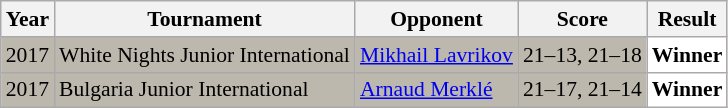<table class="sortable wikitable" style="font-size: 90%;">
<tr>
<th>Year</th>
<th>Tournament</th>
<th>Opponent</th>
<th>Score</th>
<th>Result</th>
</tr>
<tr style="background:#BDB8AD">
<td align="center">2017</td>
<td align="left">White Nights Junior International</td>
<td align="left"> <a href='#'>Mikhail Lavrikov</a></td>
<td align="left">21–13, 21–18</td>
<td style="text-align:left; background:white"> <strong>Winner</strong></td>
</tr>
<tr style="background:#BDB8AD">
<td align="center">2017</td>
<td align="left">Bulgaria Junior International</td>
<td align="left"> <a href='#'>Arnaud Merklé</a></td>
<td align="left">21–17, 21–14</td>
<td style="text-align:left; background:white"> <strong>Winner</strong></td>
</tr>
</table>
